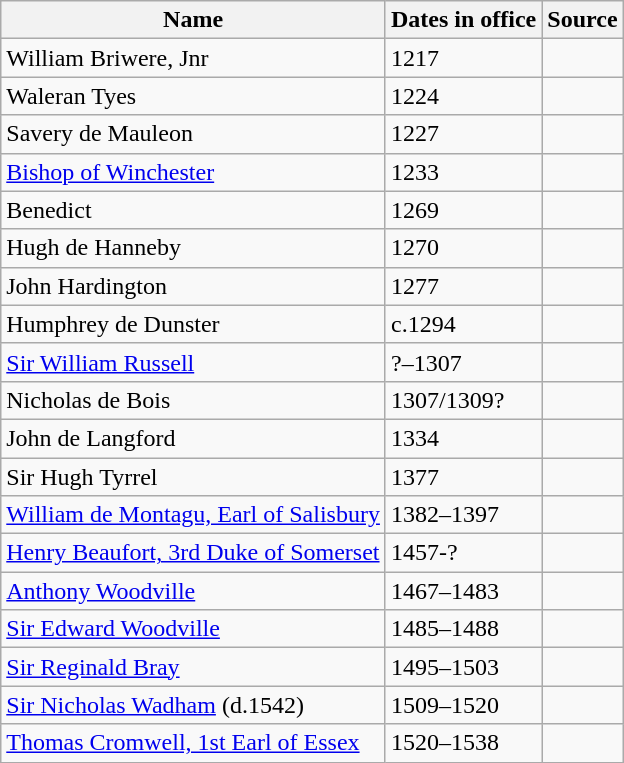<table class="wikitable">
<tr>
<th>Name</th>
<th>Dates in office</th>
<th>Source</th>
</tr>
<tr>
<td>William Briwere, Jnr</td>
<td>1217</td>
<td></td>
</tr>
<tr>
<td>Waleran Tyes</td>
<td>1224</td>
<td></td>
</tr>
<tr>
<td>Savery de Mauleon</td>
<td>1227</td>
<td></td>
</tr>
<tr>
<td><a href='#'>Bishop of Winchester</a></td>
<td>1233</td>
<td></td>
</tr>
<tr>
<td>Benedict</td>
<td>1269</td>
<td></td>
</tr>
<tr>
<td>Hugh de Hanneby</td>
<td>1270</td>
<td></td>
</tr>
<tr>
<td>John Hardington</td>
<td>1277</td>
<td></td>
</tr>
<tr>
<td>Humphrey de Dunster</td>
<td>c.1294</td>
<td></td>
</tr>
<tr>
<td><a href='#'>Sir William Russell</a></td>
<td>?–1307</td>
<td></td>
</tr>
<tr>
<td>Nicholas de Bois</td>
<td>1307/1309?</td>
<td></td>
</tr>
<tr>
<td>John de Langford</td>
<td>1334</td>
<td></td>
</tr>
<tr>
<td>Sir Hugh Tyrrel</td>
<td>1377</td>
<td></td>
</tr>
<tr>
<td><a href='#'>William de Montagu, Earl of Salisbury</a></td>
<td>1382–1397</td>
<td></td>
</tr>
<tr>
<td><a href='#'>Henry Beaufort, 3rd Duke of Somerset</a></td>
<td>1457-?</td>
<td></td>
</tr>
<tr>
<td><a href='#'>Anthony Woodville</a></td>
<td>1467–1483</td>
<td></td>
</tr>
<tr>
<td><a href='#'>Sir Edward Woodville</a></td>
<td>1485–1488</td>
<td></td>
</tr>
<tr>
<td><a href='#'>Sir Reginald Bray</a></td>
<td>1495–1503</td>
<td></td>
</tr>
<tr>
<td><a href='#'>Sir Nicholas Wadham</a> (d.1542)</td>
<td>1509–1520</td>
<td></td>
</tr>
<tr>
<td><a href='#'>Thomas Cromwell, 1st Earl of Essex</a></td>
<td>1520–1538</td>
<td></td>
</tr>
</table>
